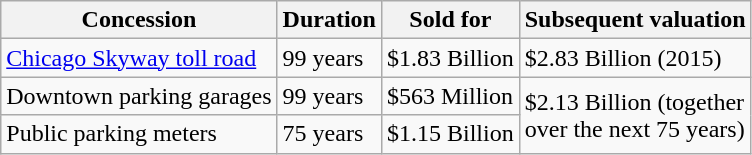<table class="wikitable">
<tr>
<th>Concession</th>
<th>Duration</th>
<th>Sold for</th>
<th>Subsequent valuation</th>
</tr>
<tr>
<td><a href='#'>Chicago Skyway toll road</a></td>
<td>99 years</td>
<td>$1.83 Billion</td>
<td>$2.83 Billion (2015)</td>
</tr>
<tr>
<td>Downtown parking garages</td>
<td>99 years</td>
<td>$563 Million</td>
<td rowspan="2">$2.13 Billion (together<br>over the next 75 years)</td>
</tr>
<tr>
<td>Public parking meters</td>
<td>75 years</td>
<td>$1.15 Billion</td>
</tr>
</table>
